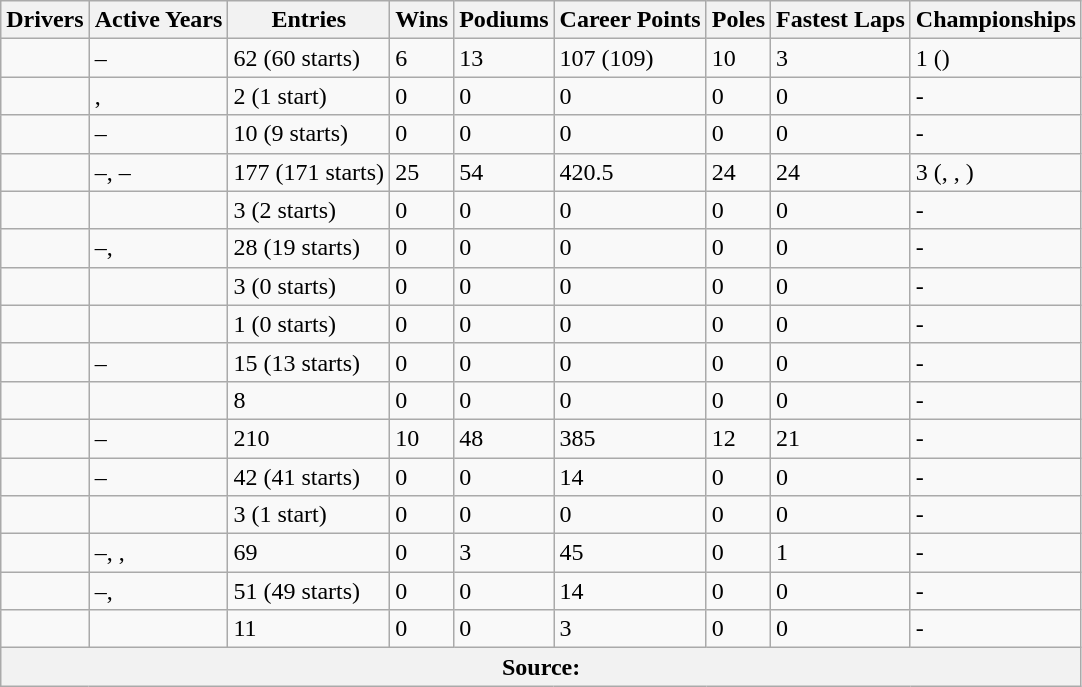<table class="wikitable sortable" border="1">
<tr>
<th scope="col">Drivers</th>
<th scope="col">Active Years</th>
<th scope="col">Entries</th>
<th scope="col">Wins</th>
<th scope="col">Podiums</th>
<th scope="col">Career Points</th>
<th scope="col">Poles</th>
<th scope="col">Fastest Laps</th>
<th scope="col">Championships</th>
</tr>
<tr>
<td></td>
<td>–</td>
<td>62 (60 starts)</td>
<td>6</td>
<td>13</td>
<td>107 (109)</td>
<td>10</td>
<td>3</td>
<td>1 ()</td>
</tr>
<tr>
<td></td>
<td>, </td>
<td>2 (1 start)</td>
<td>0</td>
<td>0</td>
<td>0</td>
<td>0</td>
<td>0</td>
<td>-</td>
</tr>
<tr>
<td></td>
<td>–</td>
<td>10 (9 starts)</td>
<td>0</td>
<td>0</td>
<td>0</td>
<td>0</td>
<td>0</td>
<td>-</td>
</tr>
<tr>
<td></td>
<td>–, –</td>
<td>177 (171 starts)</td>
<td>25</td>
<td>54</td>
<td>420.5</td>
<td>24</td>
<td>24</td>
<td>3 (, , )</td>
</tr>
<tr>
<td></td>
<td></td>
<td>3 (2 starts)</td>
<td>0</td>
<td>0</td>
<td>0</td>
<td>0</td>
<td>0</td>
<td>-</td>
</tr>
<tr>
<td></td>
<td>–, </td>
<td>28 (19 starts)</td>
<td>0</td>
<td>0</td>
<td>0</td>
<td>0</td>
<td>0</td>
<td>-</td>
</tr>
<tr>
<td></td>
<td></td>
<td>3 (0 starts)</td>
<td>0</td>
<td>0</td>
<td>0</td>
<td>0</td>
<td>0</td>
<td>-</td>
</tr>
<tr>
<td></td>
<td></td>
<td>1 (0 starts)</td>
<td>0</td>
<td>0</td>
<td>0</td>
<td>0</td>
<td>0</td>
<td>-</td>
</tr>
<tr>
<td></td>
<td>–</td>
<td>15 (13 starts)</td>
<td>0</td>
<td>0</td>
<td>0</td>
<td>0</td>
<td>0</td>
<td>-</td>
</tr>
<tr>
<td></td>
<td></td>
<td>8</td>
<td>0</td>
<td>0</td>
<td>0</td>
<td>0</td>
<td>0</td>
<td>-</td>
</tr>
<tr>
<td></td>
<td>–</td>
<td>210</td>
<td>10</td>
<td>48</td>
<td>385</td>
<td>12</td>
<td>21</td>
<td>-</td>
</tr>
<tr>
<td></td>
<td>–</td>
<td>42 (41 starts)</td>
<td>0</td>
<td>0</td>
<td>14</td>
<td>0</td>
<td>0</td>
<td>-</td>
</tr>
<tr>
<td></td>
<td></td>
<td>3 (1 start)</td>
<td>0</td>
<td>0</td>
<td>0</td>
<td>0</td>
<td>0</td>
<td>-</td>
</tr>
<tr>
<td></td>
<td>–, , </td>
<td>69</td>
<td>0</td>
<td>3</td>
<td>45</td>
<td>0</td>
<td>1</td>
<td>-</td>
</tr>
<tr>
<td></td>
<td>–, </td>
<td>51 (49 starts)</td>
<td>0</td>
<td>0</td>
<td>14</td>
<td>0</td>
<td>0</td>
<td>-</td>
</tr>
<tr>
<td></td>
<td></td>
<td>11</td>
<td>0</td>
<td>0</td>
<td>3</td>
<td>0</td>
<td>0</td>
<td>-</td>
</tr>
<tr>
<th colspan=9>Source: </th>
</tr>
</table>
